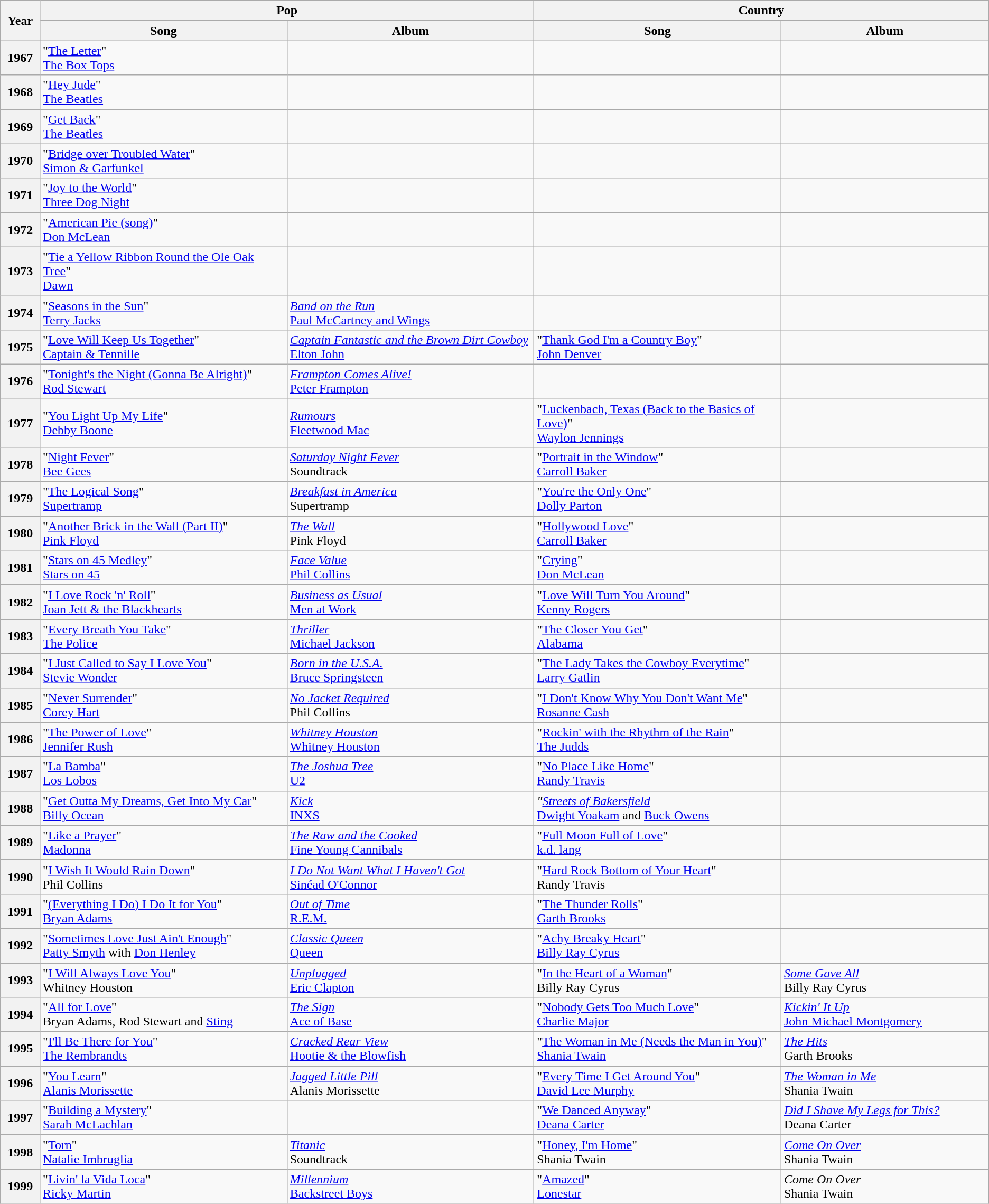<table class="wikitable plainrowheaders">
<tr>
<th rowspan="2" width=4%>Year</th>
<th colspan="2">Pop</th>
<th colspan="2">Country</th>
</tr>
<tr>
<th width=25%>Song</th>
<th width=25%>Album</th>
<th width=25%>Song</th>
<th width=25%>Album</th>
</tr>
<tr>
<th scope="row">1967</th>
<td>"<a href='#'>The Letter</a>"<br><a href='#'>The Box Tops</a></td>
<td></td>
<td></td>
<td></td>
</tr>
<tr>
<th scope="row">1968</th>
<td>"<a href='#'>Hey Jude</a>"<br><a href='#'>The Beatles</a></td>
<td></td>
<td></td>
<td></td>
</tr>
<tr>
<th scope="row">1969</th>
<td>"<a href='#'>Get Back</a>"<br><a href='#'>The Beatles</a></td>
<td></td>
<td></td>
<td></td>
</tr>
<tr>
<th scope="row">1970</th>
<td>"<a href='#'>Bridge over Troubled Water</a>"<br><a href='#'>Simon & Garfunkel</a></td>
<td></td>
<td></td>
<td></td>
</tr>
<tr>
<th scope="row">1971</th>
<td>"<a href='#'>Joy to the World</a>"<br><a href='#'>Three Dog Night</a></td>
<td></td>
<td></td>
<td></td>
</tr>
<tr>
<th scope="row">1972</th>
<td>"<a href='#'>American Pie (song)</a>"<br><a href='#'>Don McLean</a></td>
<td></td>
<td></td>
<td></td>
</tr>
<tr>
<th scope="row">1973</th>
<td>"<a href='#'>Tie a Yellow Ribbon Round the Ole Oak Tree</a>"<br><a href='#'>Dawn</a></td>
<td></td>
<td></td>
<td></td>
</tr>
<tr>
<th scope="row">1974</th>
<td>"<a href='#'>Seasons in the Sun</a>"<br><a href='#'>Terry Jacks</a></td>
<td><em><a href='#'>Band on the Run</a></em><br><a href='#'>Paul McCartney and Wings</a></td>
<td></td>
<td></td>
</tr>
<tr>
<th scope="row">1975</th>
<td>"<a href='#'>Love Will Keep Us Together</a>"<br><a href='#'>Captain & Tennille</a></td>
<td><em><a href='#'>Captain Fantastic and the Brown Dirt Cowboy</a></em><br><a href='#'>Elton John</a></td>
<td>"<a href='#'>Thank God I'm a Country Boy</a>"<br><a href='#'>John Denver</a></td>
<td></td>
</tr>
<tr>
<th scope="row">1976</th>
<td>"<a href='#'>Tonight's the Night (Gonna Be Alright)</a>"<br><a href='#'>Rod Stewart</a></td>
<td><em><a href='#'>Frampton Comes Alive!</a></em><br><a href='#'>Peter Frampton</a></td>
<td></td>
<td></td>
</tr>
<tr>
<th scope="row">1977</th>
<td>"<a href='#'>You Light Up My Life</a>"<br><a href='#'>Debby Boone</a></td>
<td><em><a href='#'>Rumours</a></em><br><a href='#'>Fleetwood Mac</a></td>
<td>"<a href='#'>Luckenbach, Texas (Back to the Basics of Love)</a>"<br><a href='#'>Waylon Jennings</a></td>
<td></td>
</tr>
<tr>
<th scope="row">1978</th>
<td>"<a href='#'>Night Fever</a>"<br><a href='#'>Bee Gees</a></td>
<td><em><a href='#'>Saturday Night Fever</a></em><br>Soundtrack</td>
<td>"<a href='#'>Portrait in the Window</a>"<br><a href='#'>Carroll Baker</a></td>
<td></td>
</tr>
<tr>
<th scope="row">1979</th>
<td>"<a href='#'>The Logical Song</a>"<br><a href='#'>Supertramp</a></td>
<td><em><a href='#'>Breakfast in America</a></em><br>Supertramp</td>
<td>"<a href='#'>You're the Only One</a>"<br><a href='#'>Dolly Parton</a></td>
<td></td>
</tr>
<tr>
<th scope="row">1980</th>
<td>"<a href='#'>Another Brick in the Wall (Part II)</a>"<br><a href='#'>Pink Floyd</a></td>
<td><em><a href='#'>The Wall</a></em><br>Pink Floyd</td>
<td>"<a href='#'>Hollywood Love</a>"<br><a href='#'>Carroll Baker</a></td>
<td></td>
</tr>
<tr>
<th scope="row">1981</th>
<td>"<a href='#'>Stars on 45 Medley</a>"<br><a href='#'>Stars on 45</a></td>
<td><em><a href='#'>Face Value</a></em><br><a href='#'>Phil Collins</a></td>
<td>"<a href='#'>Crying</a>"<br><a href='#'>Don McLean</a></td>
<td></td>
</tr>
<tr>
<th scope="row">1982</th>
<td>"<a href='#'>I Love Rock 'n' Roll</a>"<br><a href='#'>Joan Jett & the Blackhearts</a></td>
<td><em><a href='#'>Business as Usual</a></em><br><a href='#'>Men at Work</a></td>
<td>"<a href='#'>Love Will Turn You Around</a>"<br><a href='#'>Kenny Rogers</a></td>
<td></td>
</tr>
<tr>
<th scope="row">1983</th>
<td>"<a href='#'>Every Breath You Take</a>"<br><a href='#'>The Police</a></td>
<td><em><a href='#'>Thriller</a></em><br><a href='#'>Michael Jackson</a></td>
<td>"<a href='#'>The Closer You Get</a>"<br><a href='#'>Alabama</a></td>
<td></td>
</tr>
<tr>
<th scope="row">1984</th>
<td>"<a href='#'>I Just Called to Say I Love You</a>"<br><a href='#'>Stevie Wonder</a></td>
<td><em><a href='#'>Born in the U.S.A.</a></em><br><a href='#'>Bruce Springsteen</a></td>
<td>"<a href='#'>The Lady Takes the Cowboy Everytime</a>"<br><a href='#'>Larry Gatlin</a></td>
<td></td>
</tr>
<tr>
<th scope="row">1985</th>
<td>"<a href='#'>Never Surrender</a>"<br><a href='#'>Corey Hart</a></td>
<td><em><a href='#'>No Jacket Required</a></em><br>Phil Collins</td>
<td>"<a href='#'>I Don't Know Why You Don't Want Me</a>"<br><a href='#'>Rosanne Cash</a></td>
<td></td>
</tr>
<tr>
<th scope="row">1986</th>
<td>"<a href='#'>The Power of Love</a>"<br><a href='#'>Jennifer Rush</a></td>
<td><em><a href='#'>Whitney Houston</a></em><br><a href='#'>Whitney Houston</a></td>
<td>"<a href='#'>Rockin' with the Rhythm of the Rain</a>"<br><a href='#'>The Judds</a></td>
<td></td>
</tr>
<tr>
<th scope="row">1987</th>
<td>"<a href='#'>La Bamba</a>"<br><a href='#'>Los Lobos</a></td>
<td><em><a href='#'>The Joshua Tree</a></em><br><a href='#'>U2</a></td>
<td>"<a href='#'>No Place Like Home</a>"<br><a href='#'>Randy Travis</a></td>
<td></td>
</tr>
<tr>
<th scope="row">1988</th>
<td>"<a href='#'>Get Outta My Dreams, Get Into My Car</a>"<br><a href='#'>Billy Ocean</a></td>
<td><em><a href='#'>Kick</a></em><br><a href='#'>INXS</a></td>
<td><em>"<a href='#'>Streets of Bakersfield</a></em><br><a href='#'>Dwight Yoakam</a> and <a href='#'>Buck Owens</a></td>
<td></td>
</tr>
<tr>
<th scope="row">1989</th>
<td>"<a href='#'>Like a Prayer</a>"<br><a href='#'>Madonna</a></td>
<td><em><a href='#'>The Raw and the Cooked</a></em><br><a href='#'>Fine Young Cannibals</a></td>
<td>"<a href='#'>Full Moon Full of Love</a>"<br><a href='#'>k.d. lang</a></td>
<td></td>
</tr>
<tr>
<th scope="row">1990</th>
<td>"<a href='#'>I Wish It Would Rain Down</a>"<br>Phil Collins</td>
<td><em><a href='#'>I Do Not Want What I Haven't Got</a></em><br><a href='#'>Sinéad O'Connor</a></td>
<td>"<a href='#'>Hard Rock Bottom of Your Heart</a>"<br>Randy Travis</td>
<td></td>
</tr>
<tr>
<th scope="row">1991</th>
<td>"<a href='#'>(Everything I Do) I Do It for You</a>"<br><a href='#'>Bryan Adams</a></td>
<td><em><a href='#'>Out of Time</a></em><br><a href='#'>R.E.M.</a></td>
<td>"<a href='#'>The Thunder Rolls</a>"<br><a href='#'>Garth Brooks</a></td>
<td></td>
</tr>
<tr>
<th scope="row">1992</th>
<td>"<a href='#'>Sometimes Love Just Ain't Enough</a>"<br><a href='#'>Patty Smyth</a> with <a href='#'>Don Henley</a></td>
<td><em><a href='#'>Classic Queen</a></em><br><a href='#'>Queen</a></td>
<td>"<a href='#'>Achy Breaky Heart</a>"<br><a href='#'>Billy Ray Cyrus</a></td>
<td></td>
</tr>
<tr>
<th scope="row">1993</th>
<td>"<a href='#'>I Will Always Love You</a>"<br>Whitney Houston</td>
<td><em><a href='#'>Unplugged</a></em><br><a href='#'>Eric Clapton</a></td>
<td>"<a href='#'>In the Heart of a Woman</a>"<br>Billy Ray Cyrus</td>
<td><em><a href='#'>Some Gave All</a></em><br>Billy Ray Cyrus</td>
</tr>
<tr>
<th scope="row">1994</th>
<td>"<a href='#'>All for Love</a>"<br>Bryan Adams, Rod Stewart and <a href='#'>Sting</a></td>
<td><em><a href='#'>The Sign</a></em><br><a href='#'>Ace of Base</a></td>
<td>"<a href='#'>Nobody Gets Too Much Love</a>"<br><a href='#'>Charlie Major</a></td>
<td><em><a href='#'>Kickin' It Up</a></em><br><a href='#'>John Michael Montgomery</a></td>
</tr>
<tr>
<th scope="row">1995</th>
<td>"<a href='#'>I'll Be There for You</a>"<br><a href='#'>The Rembrandts</a></td>
<td><em><a href='#'>Cracked Rear View</a></em><br><a href='#'>Hootie & the Blowfish</a></td>
<td>"<a href='#'>The Woman in Me (Needs the Man in You)</a>"<br><a href='#'>Shania Twain</a></td>
<td><em><a href='#'>The Hits</a></em><br>Garth Brooks</td>
</tr>
<tr>
<th scope="row">1996</th>
<td>"<a href='#'>You Learn</a>"<br><a href='#'>Alanis Morissette</a></td>
<td><em><a href='#'>Jagged Little Pill</a></em><br>Alanis Morissette</td>
<td>"<a href='#'>Every Time I Get Around You</a>"<br><a href='#'>David Lee Murphy</a></td>
<td><em><a href='#'>The Woman in Me</a></em><br>Shania Twain</td>
</tr>
<tr>
<th scope="row">1997</th>
<td>"<a href='#'>Building a Mystery</a>"<br><a href='#'>Sarah McLachlan</a></td>
<td></td>
<td>"<a href='#'>We Danced Anyway</a>"<br><a href='#'>Deana Carter</a></td>
<td><em><a href='#'>Did I Shave My Legs for This?</a></em><br>Deana Carter</td>
</tr>
<tr>
<th scope="row">1998</th>
<td>"<a href='#'>Torn</a>"<br><a href='#'>Natalie Imbruglia</a></td>
<td><em><a href='#'>Titanic</a></em><br>Soundtrack</td>
<td>"<a href='#'>Honey, I'm Home</a>"<br>Shania Twain</td>
<td><em><a href='#'>Come On Over</a></em><br>Shania Twain</td>
</tr>
<tr>
<th scope="row">1999</th>
<td>"<a href='#'>Livin' la Vida Loca</a>"<br><a href='#'>Ricky Martin</a></td>
<td><em><a href='#'>Millennium</a></em><br><a href='#'>Backstreet Boys</a></td>
<td>"<a href='#'>Amazed</a>"<br><a href='#'>Lonestar</a></td>
<td><em>Come On Over</em><br>Shania Twain</td>
</tr>
</table>
